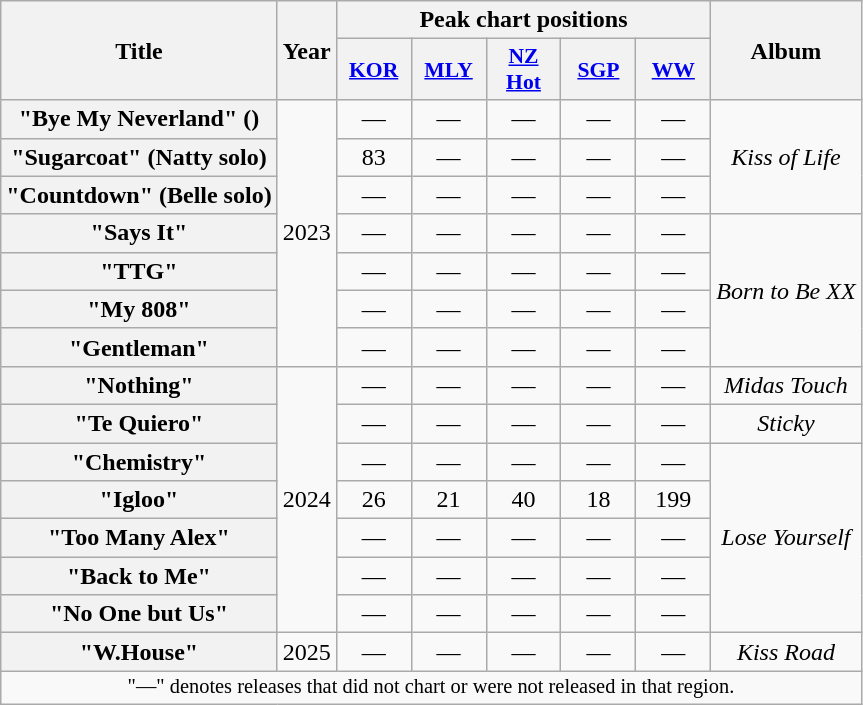<table class="wikitable plainrowheaders" style="text-align:center">
<tr>
<th scope="col" rowspan="2">Title</th>
<th scope="col" rowspan="2">Year</th>
<th scope="col" colspan="5">Peak chart positions</th>
<th scope="col" rowspan="2">Album</th>
</tr>
<tr>
<th scope="col" style="font-size:90%; width:3em"><a href='#'>KOR</a><br></th>
<th scope="col" style="font-size:90%; width:3em"><a href='#'>MLY</a><br></th>
<th scope="col" style="font-size:90%; width:3em"><a href='#'>NZ<br>Hot</a><br></th>
<th scope="col" style="font-size:90%; width:3em"><a href='#'>SGP</a><br></th>
<th scope="col" style="font-size:90%; width:3em"><a href='#'>WW</a><br></th>
</tr>
<tr>
<th scope="row">"Bye My Neverland" ()</th>
<td rowspan="7">2023</td>
<td>—</td>
<td>—</td>
<td>—</td>
<td>—</td>
<td>—</td>
<td rowspan="3"><em>Kiss of Life</em></td>
</tr>
<tr>
<th scope="row">"Sugarcoat" (Natty solo)</th>
<td>83</td>
<td>—</td>
<td>—</td>
<td>—</td>
<td>—</td>
</tr>
<tr>
<th scope="row">"Countdown" (Belle solo)</th>
<td>—</td>
<td>—</td>
<td>—</td>
<td>—</td>
<td>—</td>
</tr>
<tr>
<th scope="row">"Says It"</th>
<td>—</td>
<td>—</td>
<td>—</td>
<td>—</td>
<td>—</td>
<td rowspan="4"><em>Born to Be XX</em></td>
</tr>
<tr>
<th scope="row">"TTG"</th>
<td>—</td>
<td>—</td>
<td>—</td>
<td>—</td>
<td>—</td>
</tr>
<tr>
<th scope="row">"My 808"</th>
<td>—</td>
<td>—</td>
<td>—</td>
<td>—</td>
<td>—</td>
</tr>
<tr>
<th scope="row">"Gentleman"</th>
<td>—</td>
<td>—</td>
<td>—</td>
<td>—</td>
<td>—</td>
</tr>
<tr>
<th scope="row">"Nothing"</th>
<td rowspan="7">2024</td>
<td>—</td>
<td>—</td>
<td>—</td>
<td>—</td>
<td>—</td>
<td><em>Midas Touch</em></td>
</tr>
<tr>
<th scope="row">"Te Quiero"</th>
<td>—</td>
<td>—</td>
<td>—</td>
<td>—</td>
<td>—</td>
<td><em>Sticky</em></td>
</tr>
<tr>
<th scope="row">"Chemistry"</th>
<td>—</td>
<td>—</td>
<td>—</td>
<td>—</td>
<td>—</td>
<td rowspan="5"><em>Lose Yourself</em></td>
</tr>
<tr>
<th scope="row">"Igloo"</th>
<td>26</td>
<td>21</td>
<td>40</td>
<td>18</td>
<td>199</td>
</tr>
<tr>
<th scope="row">"Too Many Alex"</th>
<td>—</td>
<td>—</td>
<td>—</td>
<td>—</td>
<td>—</td>
</tr>
<tr>
<th scope="row">"Back to Me"</th>
<td>—</td>
<td>—</td>
<td>—</td>
<td>—</td>
<td>—</td>
</tr>
<tr>
<th scope="row">"No One but Us"</th>
<td>—</td>
<td>—</td>
<td>—</td>
<td>—</td>
<td>—</td>
</tr>
<tr>
<th scope="row">"W.House"</th>
<td>2025</td>
<td>—</td>
<td>—</td>
<td>—</td>
<td>—</td>
<td>—</td>
<td><em>Kiss Road</em></td>
</tr>
<tr>
<td colspan="8" style="font-size:85%">"—" denotes releases that did not chart or were not released in that region.</td>
</tr>
</table>
